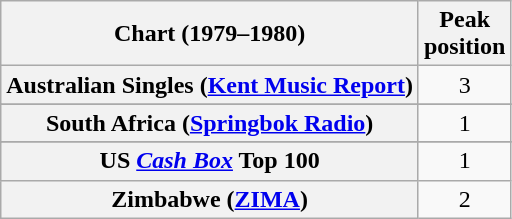<table class="wikitable sortable plainrowheaders">
<tr>
<th scope="col">Chart (1979–1980)</th>
<th scope="col">Peak<br>position</th>
</tr>
<tr>
<th scope="row">Australian Singles (<a href='#'>Kent Music Report</a>)</th>
<td style="text-align:center;">3</td>
</tr>
<tr>
</tr>
<tr>
</tr>
<tr>
</tr>
<tr>
</tr>
<tr>
</tr>
<tr>
</tr>
<tr>
<th scope="row">South Africa (<a href='#'>Springbok Radio</a>)</th>
<td align="center">1</td>
</tr>
<tr>
</tr>
<tr>
</tr>
<tr>
</tr>
<tr>
<th scope="row">US <em><a href='#'>Cash Box</a></em> Top 100</th>
<td style="text-align:center;">1</td>
</tr>
<tr>
<th scope="row">Zimbabwe (<a href='#'>ZIMA</a>)</th>
<td style="text-align:center;">2</td>
</tr>
</table>
